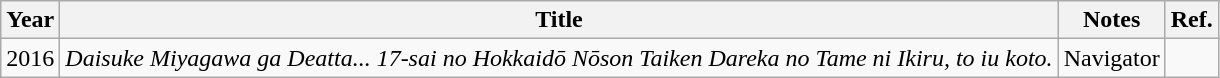<table class="wikitable">
<tr>
<th>Year</th>
<th>Title</th>
<th>Notes</th>
<th>Ref.</th>
</tr>
<tr>
<td>2016</td>
<td><em>Daisuke Miyagawa ga Deatta... 17-sai no Hokkaidō Nōson Taiken Dareka no Tame ni Ikiru, to iu koto.</em></td>
<td>Navigator</td>
<td></td>
</tr>
</table>
